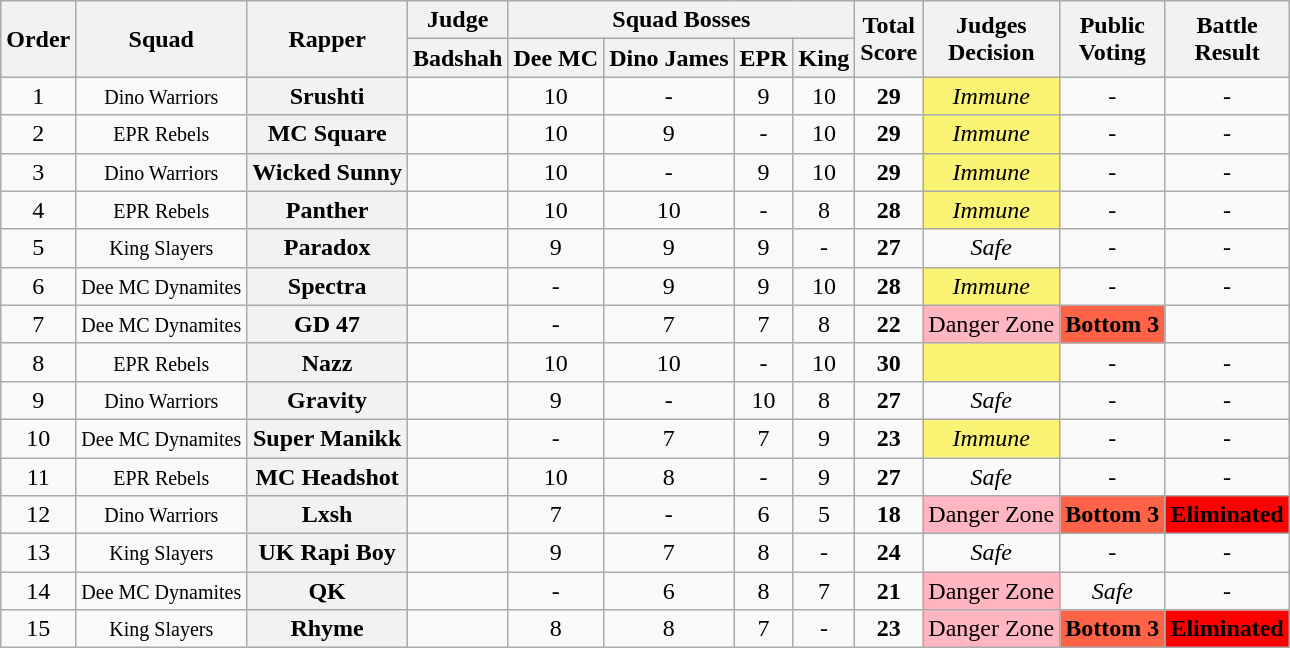<table class="wikitable sortable" style="text-align:center">
<tr>
<th rowspan="2">Order</th>
<th rowspan="2">Squad</th>
<th rowspan="2">Rapper</th>
<th>Judge</th>
<th colspan="4">Squad Bosses</th>
<th rowspan="2">Total<br>Score</th>
<th rowspan="2">Judges<br>Decision</th>
<th rowspan="2">Public<br>Voting</th>
<th rowspan="2">Battle<br>Result</th>
</tr>
<tr>
<th>Badshah</th>
<th>Dee MC</th>
<th>Dino James</th>
<th>EPR</th>
<th>King</th>
</tr>
<tr>
<td>1</td>
<td><small>Dino Warriors</small></td>
<th>Srushti</th>
<td></td>
<td>10</td>
<td>-</td>
<td>9</td>
<td>10</td>
<td><strong>29</strong></td>
<td bgcolor="#fbf373"><em>Immune</em></td>
<td>-</td>
<td>-</td>
</tr>
<tr>
<td>2</td>
<td><small>EPR Rebels</small></td>
<th>MC Square</th>
<td></td>
<td>10</td>
<td>9</td>
<td>-</td>
<td>10</td>
<td><strong>29</strong></td>
<td bgcolor="#fbf373"><em>Immune</em></td>
<td>-</td>
<td>-</td>
</tr>
<tr>
<td>3</td>
<td><small>Dino Warriors</small></td>
<th>Wicked Sunny</th>
<td></td>
<td>10</td>
<td>-</td>
<td>9</td>
<td>10</td>
<td><strong>29</strong></td>
<td bgcolor="#fbf373"><em>Immune</em></td>
<td>-</td>
<td>-</td>
</tr>
<tr>
<td>4</td>
<td><small>EPR Rebels</small></td>
<th>Panther</th>
<td></td>
<td>10</td>
<td>10</td>
<td>-</td>
<td>8</td>
<td><strong>28</strong></td>
<td bgcolor="#fbf373"><em>Immune</em></td>
<td>-</td>
<td>-</td>
</tr>
<tr>
<td>5</td>
<td><small>King Slayers</small></td>
<th>Paradox</th>
<td></td>
<td>9</td>
<td>9</td>
<td>9</td>
<td>-</td>
<td><strong>27</strong></td>
<td><em>Safe</em></td>
<td>-</td>
<td>-</td>
</tr>
<tr>
<td>6</td>
<td><small>Dee MC Dynamites</small></td>
<th>Spectra</th>
<td></td>
<td>-</td>
<td>9</td>
<td>9</td>
<td>10</td>
<td><strong>28</strong></td>
<td bgcolor="#fbf373"><em>Immune</em></td>
<td>-</td>
<td>-</td>
</tr>
<tr>
<td>7</td>
<td><small>Dee MC Dynamites</small></td>
<th>GD 47</th>
<td></td>
<td>-</td>
<td>7</td>
<td>7</td>
<td>8</td>
<td><strong>22</strong></td>
<td bgcolor="lightpink">Danger Zone</td>
<td bgcolor="tomato"><strong>Bottom 3</strong></td>
<td></td>
</tr>
<tr>
<td>8</td>
<td><small>EPR Rebels</small></td>
<th>Nazz</th>
<td></td>
<td>10</td>
<td>10</td>
<td>-</td>
<td>10</td>
<td><strong>30</strong></td>
<td bgcolor="#fbf373"><strong></strong></td>
<td>-</td>
<td>-</td>
</tr>
<tr>
<td>9</td>
<td><small>Dino Warriors</small></td>
<th>Gravity</th>
<td></td>
<td>9</td>
<td>-</td>
<td>10</td>
<td>8</td>
<td><strong>27</strong></td>
<td><em>Safe</em></td>
<td>-</td>
<td>-</td>
</tr>
<tr>
<td>10</td>
<td><small>Dee MC Dynamites</small></td>
<th>Super Manikk</th>
<td></td>
<td>-</td>
<td>7</td>
<td>7</td>
<td>9</td>
<td><strong>23</strong></td>
<td bgcolor="#fbf373"><em>Immune</em></td>
<td>-</td>
<td>-</td>
</tr>
<tr>
<td>11</td>
<td><small>EPR Rebels</small></td>
<th>MC Headshot</th>
<td></td>
<td>10</td>
<td>8</td>
<td>-</td>
<td>9</td>
<td><strong>27</strong></td>
<td><em>Safe</em></td>
<td>-</td>
<td>-</td>
</tr>
<tr>
<td>12</td>
<td><small>Dino Warriors</small></td>
<th>Lxsh</th>
<td></td>
<td>7</td>
<td>-</td>
<td>6</td>
<td>5</td>
<td><strong>18</strong></td>
<td bgcolor="lightpink">Danger Zone</td>
<td bgcolor="tomato"><strong>Bottom 3</strong></td>
<td bgcolor="red"><strong>Eliminated</strong></td>
</tr>
<tr>
<td>13</td>
<td><small>King Slayers</small></td>
<th>UK Rapi Boy</th>
<td></td>
<td>9</td>
<td>7</td>
<td>8</td>
<td>-</td>
<td><strong>24</strong></td>
<td><em>Safe</em></td>
<td>-</td>
<td>-</td>
</tr>
<tr>
<td>14</td>
<td><small>Dee MC Dynamites</small></td>
<th>QK</th>
<td></td>
<td>-</td>
<td>6</td>
<td>8</td>
<td>7</td>
<td><strong>21</strong></td>
<td bgcolor="lightpink">Danger Zone</td>
<td><em>Safe</em></td>
<td>-</td>
</tr>
<tr>
<td>15</td>
<td><small>King Slayers</small></td>
<th>Rhyme</th>
<td></td>
<td>8</td>
<td>8</td>
<td>7</td>
<td>-</td>
<td><strong>23</strong></td>
<td bgcolor="lightpink">Danger Zone</td>
<td bgcolor="tomato"><strong>Bottom 3</strong></td>
<td bgcolor="red"><strong>Eliminated</strong></td>
</tr>
</table>
